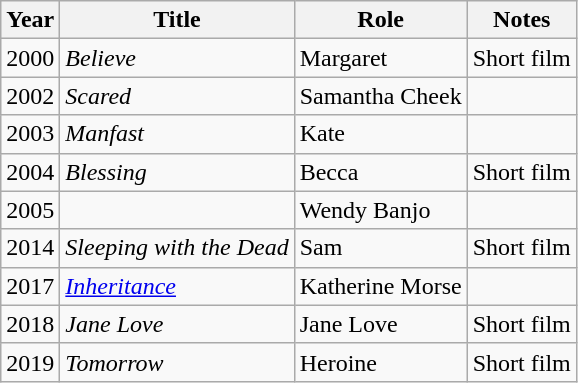<table class="wikitable sortable">
<tr>
<th>Year</th>
<th>Title</th>
<th>Role</th>
<th class="unsortable">Notes</th>
</tr>
<tr>
<td>2000</td>
<td><em>Believe</em></td>
<td>Margaret</td>
<td>Short film</td>
</tr>
<tr>
<td>2002</td>
<td><em>Scared</em></td>
<td>Samantha Cheek</td>
<td></td>
</tr>
<tr>
<td>2003</td>
<td><em>Manfast</em></td>
<td>Kate</td>
<td></td>
</tr>
<tr>
<td>2004</td>
<td><em>Blessing</em></td>
<td>Becca</td>
<td>Short film</td>
</tr>
<tr>
<td>2005</td>
<td><em></em></td>
<td>Wendy Banjo</td>
<td></td>
</tr>
<tr>
<td>2014</td>
<td><em>Sleeping with the Dead</em></td>
<td>Sam</td>
<td>Short film</td>
</tr>
<tr>
<td>2017</td>
<td><em><a href='#'>Inheritance</a></em></td>
<td>Katherine Morse</td>
<td></td>
</tr>
<tr>
<td>2018</td>
<td><em>Jane Love</em></td>
<td>Jane Love</td>
<td>Short film</td>
</tr>
<tr>
<td>2019</td>
<td><em>Tomorrow</em></td>
<td>Heroine</td>
<td>Short film</td>
</tr>
</table>
